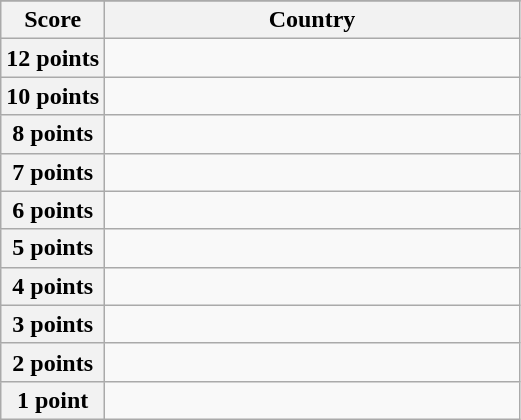<table class="wikitable">
<tr>
</tr>
<tr>
<th scope="col" width="20%">Score</th>
<th scope="col">Country</th>
</tr>
<tr>
<th scope="row">12 points</th>
<td></td>
</tr>
<tr>
<th scope="row">10 points</th>
<td></td>
</tr>
<tr>
<th scope="row">8 points</th>
<td></td>
</tr>
<tr>
<th scope="row">7 points</th>
<td></td>
</tr>
<tr>
<th scope="row">6 points</th>
<td></td>
</tr>
<tr>
<th scope="row">5 points</th>
<td></td>
</tr>
<tr>
<th scope="row">4 points</th>
<td></td>
</tr>
<tr>
<th scope="row">3 points</th>
<td></td>
</tr>
<tr>
<th scope="row">2 points</th>
<td></td>
</tr>
<tr>
<th scope="row">1 point</th>
<td></td>
</tr>
</table>
